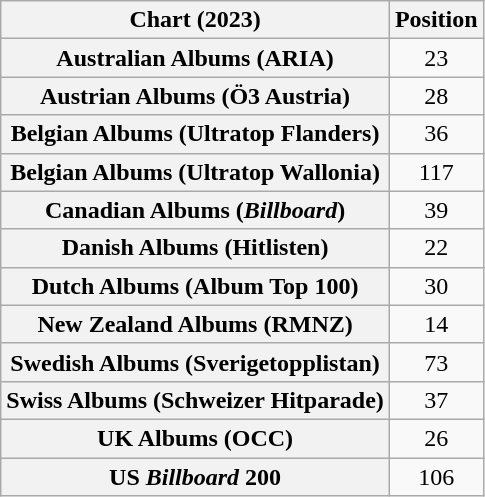<table class="wikitable sortable plainrowheaders" style="text-align:center">
<tr>
<th scope="col">Chart (2023)</th>
<th scope="col">Position</th>
</tr>
<tr>
<th scope="row">Australian Albums (ARIA)</th>
<td>23</td>
</tr>
<tr>
<th scope="row">Austrian Albums (Ö3 Austria)</th>
<td>28</td>
</tr>
<tr>
<th scope="row">Belgian Albums (Ultratop Flanders)</th>
<td>36</td>
</tr>
<tr>
<th scope="row">Belgian Albums (Ultratop Wallonia)</th>
<td>117</td>
</tr>
<tr>
<th scope="row">Canadian Albums (<em>Billboard</em>)</th>
<td>39</td>
</tr>
<tr>
<th scope="row">Danish Albums (Hitlisten)</th>
<td>22</td>
</tr>
<tr>
<th scope="row">Dutch Albums (Album Top 100)</th>
<td>30</td>
</tr>
<tr>
<th scope="row">New Zealand Albums (RMNZ)</th>
<td>14</td>
</tr>
<tr>
<th scope="row">Swedish Albums (Sverigetopplistan)</th>
<td>73</td>
</tr>
<tr>
<th scope="row">Swiss Albums (Schweizer Hitparade)</th>
<td>37</td>
</tr>
<tr>
<th scope="row">UK Albums (OCC)</th>
<td>26</td>
</tr>
<tr>
<th scope="row">US <em>Billboard</em> 200</th>
<td>106</td>
</tr>
</table>
